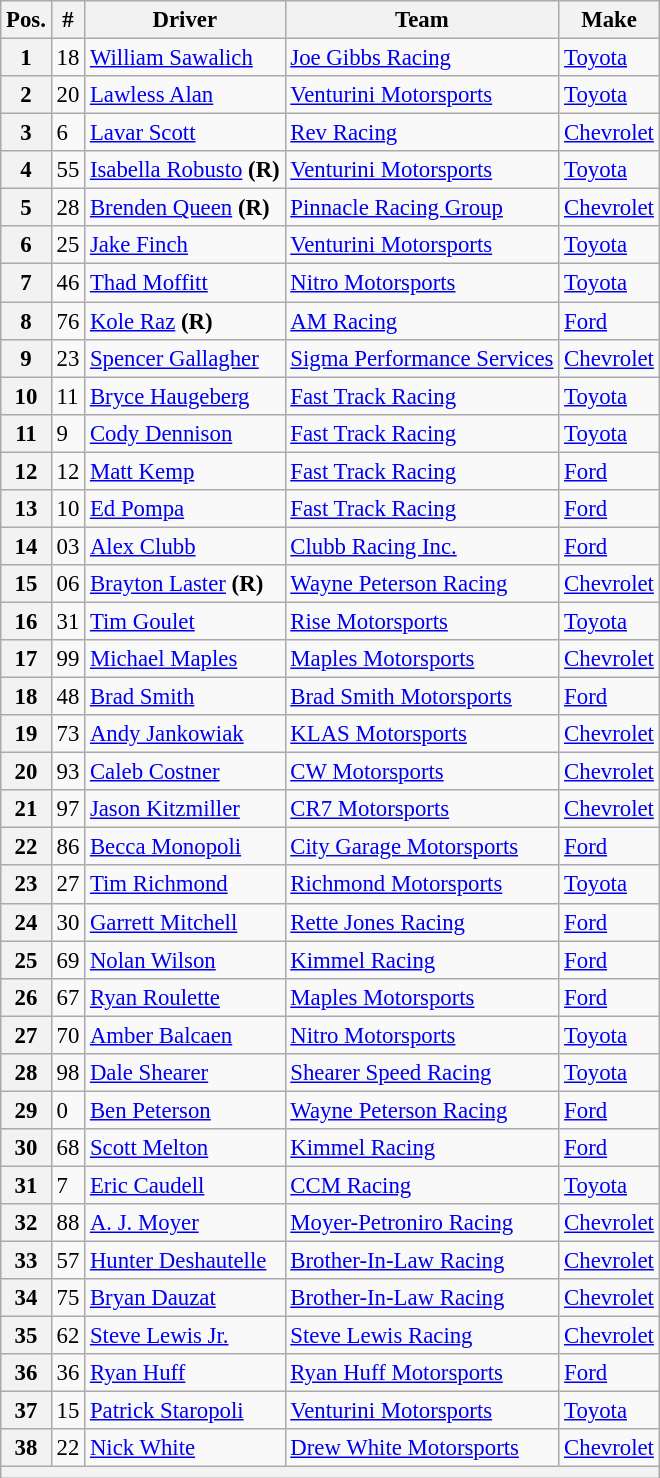<table class="wikitable" style="font-size:95%">
<tr>
<th>Pos.</th>
<th>#</th>
<th>Driver</th>
<th>Team</th>
<th>Make</th>
</tr>
<tr>
<th>1</th>
<td>18</td>
<td><a href='#'>William Sawalich</a></td>
<td><a href='#'>Joe Gibbs Racing</a></td>
<td><a href='#'>Toyota</a></td>
</tr>
<tr>
<th>2</th>
<td>20</td>
<td><a href='#'>Lawless Alan</a></td>
<td><a href='#'>Venturini Motorsports</a></td>
<td><a href='#'>Toyota</a></td>
</tr>
<tr>
<th>3</th>
<td>6</td>
<td><a href='#'>Lavar Scott</a></td>
<td><a href='#'>Rev Racing</a></td>
<td><a href='#'>Chevrolet</a></td>
</tr>
<tr>
<th>4</th>
<td>55</td>
<td><a href='#'>Isabella Robusto</a> <strong>(R)</strong></td>
<td><a href='#'>Venturini Motorsports</a></td>
<td><a href='#'>Toyota</a></td>
</tr>
<tr>
<th>5</th>
<td>28</td>
<td><a href='#'>Brenden Queen</a> <strong>(R)</strong></td>
<td><a href='#'>Pinnacle Racing Group</a></td>
<td><a href='#'>Chevrolet</a></td>
</tr>
<tr>
<th>6</th>
<td>25</td>
<td><a href='#'>Jake Finch</a></td>
<td><a href='#'>Venturini Motorsports</a></td>
<td><a href='#'>Toyota</a></td>
</tr>
<tr>
<th>7</th>
<td>46</td>
<td><a href='#'>Thad Moffitt</a></td>
<td><a href='#'>Nitro Motorsports</a></td>
<td><a href='#'>Toyota</a></td>
</tr>
<tr>
<th>8</th>
<td>76</td>
<td><a href='#'>Kole Raz</a> <strong>(R)</strong></td>
<td><a href='#'>AM Racing</a></td>
<td><a href='#'>Ford</a></td>
</tr>
<tr>
<th>9</th>
<td>23</td>
<td><a href='#'>Spencer Gallagher</a></td>
<td><a href='#'>Sigma Performance Services</a></td>
<td><a href='#'>Chevrolet</a></td>
</tr>
<tr>
<th>10</th>
<td>11</td>
<td><a href='#'>Bryce Haugeberg</a></td>
<td><a href='#'>Fast Track Racing</a></td>
<td><a href='#'>Toyota</a></td>
</tr>
<tr>
<th>11</th>
<td>9</td>
<td><a href='#'>Cody Dennison</a></td>
<td><a href='#'>Fast Track Racing</a></td>
<td><a href='#'>Toyota</a></td>
</tr>
<tr>
<th>12</th>
<td>12</td>
<td><a href='#'>Matt Kemp</a></td>
<td><a href='#'>Fast Track Racing</a></td>
<td><a href='#'>Ford</a></td>
</tr>
<tr>
<th>13</th>
<td>10</td>
<td><a href='#'>Ed Pompa</a></td>
<td><a href='#'>Fast Track Racing</a></td>
<td><a href='#'>Ford</a></td>
</tr>
<tr>
<th>14</th>
<td>03</td>
<td><a href='#'>Alex Clubb</a></td>
<td><a href='#'>Clubb Racing Inc.</a></td>
<td><a href='#'>Ford</a></td>
</tr>
<tr>
<th>15</th>
<td>06</td>
<td><a href='#'>Brayton Laster</a> <strong>(R)</strong></td>
<td><a href='#'>Wayne Peterson Racing</a></td>
<td><a href='#'>Chevrolet</a></td>
</tr>
<tr>
<th>16</th>
<td>31</td>
<td><a href='#'>Tim Goulet</a></td>
<td><a href='#'>Rise Motorsports</a></td>
<td><a href='#'>Toyota</a></td>
</tr>
<tr>
<th>17</th>
<td>99</td>
<td><a href='#'>Michael Maples</a></td>
<td><a href='#'>Maples Motorsports</a></td>
<td><a href='#'>Chevrolet</a></td>
</tr>
<tr>
<th>18</th>
<td>48</td>
<td><a href='#'>Brad Smith</a></td>
<td><a href='#'>Brad Smith Motorsports</a></td>
<td><a href='#'>Ford</a></td>
</tr>
<tr>
<th>19</th>
<td>73</td>
<td><a href='#'>Andy Jankowiak</a></td>
<td><a href='#'>KLAS Motorsports</a></td>
<td><a href='#'>Chevrolet</a></td>
</tr>
<tr>
<th>20</th>
<td>93</td>
<td><a href='#'>Caleb Costner</a></td>
<td><a href='#'>CW Motorsports</a></td>
<td><a href='#'>Chevrolet</a></td>
</tr>
<tr>
<th>21</th>
<td>97</td>
<td><a href='#'>Jason Kitzmiller</a></td>
<td><a href='#'>CR7 Motorsports</a></td>
<td><a href='#'>Chevrolet</a></td>
</tr>
<tr>
<th>22</th>
<td>86</td>
<td><a href='#'>Becca Monopoli</a></td>
<td><a href='#'>City Garage Motorsports</a></td>
<td><a href='#'>Ford</a></td>
</tr>
<tr>
<th>23</th>
<td>27</td>
<td><a href='#'>Tim Richmond</a></td>
<td><a href='#'>Richmond Motorsports</a></td>
<td><a href='#'>Toyota</a></td>
</tr>
<tr>
<th>24</th>
<td>30</td>
<td><a href='#'>Garrett Mitchell</a></td>
<td><a href='#'>Rette Jones Racing</a></td>
<td><a href='#'>Ford</a></td>
</tr>
<tr>
<th>25</th>
<td>69</td>
<td><a href='#'>Nolan Wilson</a></td>
<td><a href='#'>Kimmel Racing</a></td>
<td><a href='#'>Ford</a></td>
</tr>
<tr>
<th>26</th>
<td>67</td>
<td><a href='#'>Ryan Roulette</a></td>
<td><a href='#'>Maples Motorsports</a></td>
<td><a href='#'>Ford</a></td>
</tr>
<tr>
<th>27</th>
<td>70</td>
<td><a href='#'>Amber Balcaen</a></td>
<td><a href='#'>Nitro Motorsports</a></td>
<td><a href='#'>Toyota</a></td>
</tr>
<tr>
<th>28</th>
<td>98</td>
<td><a href='#'>Dale Shearer</a></td>
<td><a href='#'>Shearer Speed Racing</a></td>
<td><a href='#'>Toyota</a></td>
</tr>
<tr>
<th>29</th>
<td>0</td>
<td><a href='#'>Ben Peterson</a></td>
<td><a href='#'>Wayne Peterson Racing</a></td>
<td><a href='#'>Ford</a></td>
</tr>
<tr>
<th>30</th>
<td>68</td>
<td><a href='#'>Scott Melton</a></td>
<td><a href='#'>Kimmel Racing</a></td>
<td><a href='#'>Ford</a></td>
</tr>
<tr>
<th>31</th>
<td>7</td>
<td><a href='#'>Eric Caudell</a></td>
<td><a href='#'>CCM Racing</a></td>
<td><a href='#'>Toyota</a></td>
</tr>
<tr>
<th>32</th>
<td>88</td>
<td><a href='#'>A. J. Moyer</a></td>
<td><a href='#'>Moyer-Petroniro Racing</a></td>
<td><a href='#'>Chevrolet</a></td>
</tr>
<tr>
<th>33</th>
<td>57</td>
<td><a href='#'>Hunter Deshautelle</a></td>
<td><a href='#'>Brother-In-Law Racing</a></td>
<td><a href='#'>Chevrolet</a></td>
</tr>
<tr>
<th>34</th>
<td>75</td>
<td><a href='#'>Bryan Dauzat</a></td>
<td><a href='#'>Brother-In-Law Racing</a></td>
<td><a href='#'>Chevrolet</a></td>
</tr>
<tr>
<th>35</th>
<td>62</td>
<td><a href='#'>Steve Lewis Jr.</a></td>
<td><a href='#'>Steve Lewis Racing</a></td>
<td><a href='#'>Chevrolet</a></td>
</tr>
<tr>
<th>36</th>
<td>36</td>
<td><a href='#'>Ryan Huff</a></td>
<td><a href='#'>Ryan Huff Motorsports</a></td>
<td><a href='#'>Ford</a></td>
</tr>
<tr>
<th>37</th>
<td>15</td>
<td><a href='#'>Patrick Staropoli</a></td>
<td><a href='#'>Venturini Motorsports</a></td>
<td><a href='#'>Toyota</a></td>
</tr>
<tr>
<th>38</th>
<td>22</td>
<td><a href='#'>Nick White</a></td>
<td><a href='#'>Drew White Motorsports</a></td>
<td><a href='#'>Chevrolet</a></td>
</tr>
<tr>
<th colspan="5"></th>
</tr>
</table>
